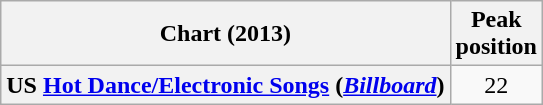<table class="wikitable plainrowheaders" style="text-align:center">
<tr>
<th scope="col">Chart (2013)</th>
<th scope="col">Peak<br>position</th>
</tr>
<tr>
<th scope="row">US <a href='#'>Hot Dance/Electronic Songs</a> (<em><a href='#'>Billboard</a></em>)</th>
<td>22</td>
</tr>
</table>
